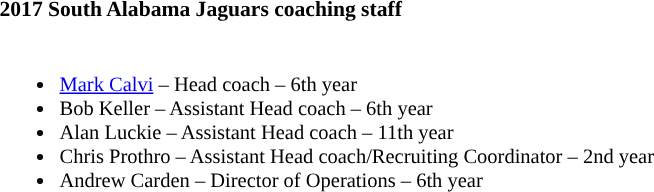<table class="toccolours" style="text-align: left; font-size:90%;">
<tr>
<th colspan="9">2017 South Alabama Jaguars coaching staff</th>
</tr>
<tr>
<td style="font-size: 95%;" valign="top"><br><ul><li><a href='#'>Mark Calvi</a> – Head coach – 6th year</li><li>Bob Keller – Assistant Head coach – 6th year</li><li>Alan Luckie – Assistant Head coach – 11th year</li><li>Chris Prothro – Assistant Head coach/Recruiting Coordinator – 2nd year</li><li>Andrew Carden – Director of Operations – 6th year</li></ul></td>
</tr>
</table>
